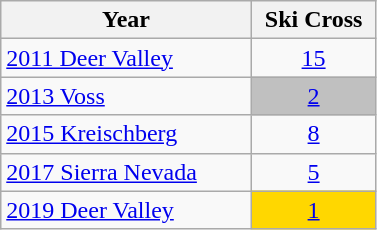<table class=wikitable style="text-align:center">
<tr>
<th style="width:160px;"> Year </th>
<th style="width:75px;">Ski Cross</th>
</tr>
<tr>
<td align=left><a href='#'>2011 Deer Valley</a></td>
<td><a href='#'>15</a></td>
</tr>
<tr>
<td align=left><a href='#'>2013 Voss</a></td>
<td bgcolor="silver"><a href='#'>2</a></td>
</tr>
<tr>
<td align=left><a href='#'>2015 Kreischberg</a></td>
<td><a href='#'>8</a></td>
</tr>
<tr>
<td align=left><a href='#'>2017 Sierra Nevada</a></td>
<td><a href='#'>5</a></td>
</tr>
<tr>
<td align=left><a href='#'>2019 Deer Valley</a></td>
<td bgcolor="gold"><a href='#'>1</a></td>
</tr>
</table>
